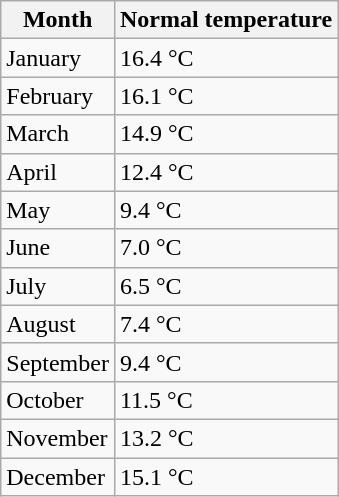<table class="wikitable">
<tr>
<th>Month</th>
<th>Normal temperature</th>
</tr>
<tr>
<td>January</td>
<td>16.4 °C</td>
</tr>
<tr>
<td>February</td>
<td>16.1 °C</td>
</tr>
<tr>
<td>March</td>
<td>14.9 °C</td>
</tr>
<tr>
<td>April</td>
<td>12.4 °C</td>
</tr>
<tr>
<td>May</td>
<td>9.4 °C</td>
</tr>
<tr>
<td>June</td>
<td>7.0 °C</td>
</tr>
<tr>
<td>July</td>
<td>6.5 °C</td>
</tr>
<tr>
<td>August</td>
<td>7.4 °C</td>
</tr>
<tr>
<td>September</td>
<td>9.4 °C</td>
</tr>
<tr>
<td>October</td>
<td>11.5 °C</td>
</tr>
<tr>
<td>November</td>
<td>13.2 °C</td>
</tr>
<tr>
<td>December</td>
<td>15.1 °C</td>
</tr>
</table>
